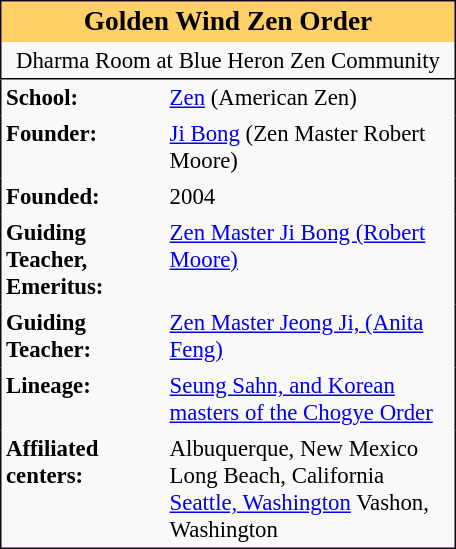<table class="infobox" style="width: 20em; font-size: 95%; text-align: left; border-collapse: collapse; border-top: 1px solid #150517; border-right: 1px solid #150517; border-left: 1px solid #150517; border-bottom: 1px solid #150517;" cellpadding="3">
<tr style="background-color: #FFD068;">
<th colspan="2" style="text-align: center; font-size: larger;">Golden Wind Zen Order</th>
</tr>
<tr>
<td colspan="2" style="text-align: center; border-bottom: 1px solid "#150517;">Dharma Room at Blue Heron Zen Community</td>
</tr>
<tr>
<th>School:</th>
<td><a href='#'>Zen</a> (American Zen)</td>
</tr>
<tr>
<th>Founder:</th>
<td><a href='#'>Ji Bong</a> (Zen Master Robert Moore)</td>
</tr>
<tr>
<th>Founded:</th>
<td>2004</td>
</tr>
<tr>
<th>Guiding Teacher, Emeritus:</th>
<td><a href='#'>Zen Master Ji Bong (Robert Moore)</a></td>
</tr>
<tr>
<th>Guiding Teacher:</th>
<td><a href='#'>Zen Master Jeong Ji, (Anita Feng)</a></td>
</tr>
<tr>
<th>Lineage:</th>
<td><a href='#'>Seung Sahn, and Korean masters of the Chogye Order</a></td>
</tr>
<tr>
<th>Affiliated centers:</th>
<td>Albuquerque, New Mexico<br>Long Beach, California
<a href='#'>Seattle, Washington</a>
Vashon, Washington</td>
</tr>
</table>
